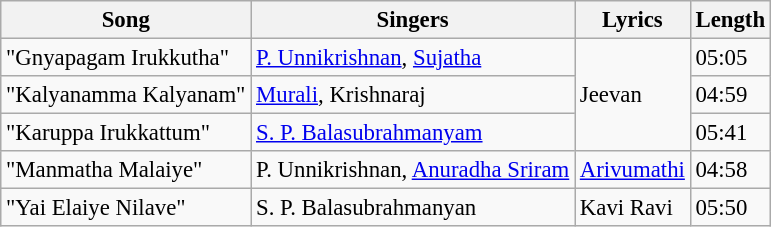<table class="wikitable" style="font-size: 95%;">
<tr>
<th>Song</th>
<th>Singers</th>
<th>Lyrics</th>
<th>Length</th>
</tr>
<tr>
<td>"Gnyapagam Irukkutha"</td>
<td><a href='#'>P. Unnikrishnan</a>, <a href='#'>Sujatha</a></td>
<td rowspan=3>Jeevan</td>
<td>05:05</td>
</tr>
<tr>
<td>"Kalyanamma Kalyanam"</td>
<td><a href='#'>Murali</a>, Krishnaraj</td>
<td>04:59</td>
</tr>
<tr>
<td>"Karuppa Irukkattum"</td>
<td><a href='#'>S. P. Balasubrahmanyam</a></td>
<td>05:41</td>
</tr>
<tr>
<td>"Manmatha Malaiye"</td>
<td>P. Unnikrishnan, <a href='#'>Anuradha Sriram</a></td>
<td><a href='#'>Arivumathi</a></td>
<td>04:58</td>
</tr>
<tr>
<td>"Yai Elaiye Nilave"</td>
<td>S. P. Balasubrahmanyan</td>
<td>Kavi Ravi</td>
<td>05:50</td>
</tr>
</table>
